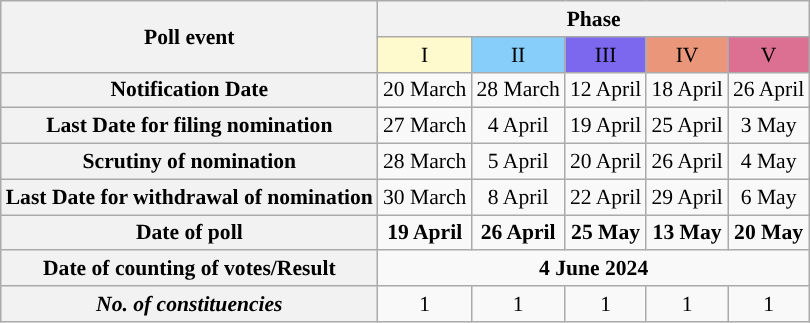<table class="wikitable" style="text-align:center;margin:auto;font-size:90%;">
<tr>
<th rowspan=2>Poll event</th>
<th colspan="5">Phase</th>
</tr>
<tr>
<td bgcolor=#FFFACD>I</td>
<td bgcolor=#87CEFA>II</td>
<td bgcolor=#7B68EE>III</td>
<td bgcolor=#E9967A>IV</td>
<td bgcolor=#DB7093>V</td>
</tr>
<tr>
<th>Notification Date</th>
<td>20 March</td>
<td>28 March</td>
<td>12 April</td>
<td>18 April</td>
<td>26 April</td>
</tr>
<tr>
<th>Last Date for filing nomination</th>
<td>27 March</td>
<td>4 April</td>
<td>19 April</td>
<td>25 April</td>
<td>3 May</td>
</tr>
<tr>
<th>Scrutiny of nomination</th>
<td>28 March</td>
<td>5 April</td>
<td>20 April</td>
<td>26 April</td>
<td>4 May</td>
</tr>
<tr>
<th>Last Date for withdrawal of nomination</th>
<td>30 March</td>
<td>8 April</td>
<td>22 April</td>
<td>29 April</td>
<td>6 May</td>
</tr>
<tr>
<th>Date of poll</th>
<td><strong>19 April</strong></td>
<td><strong>26 April</strong></td>
<td><strong>25 May</strong></td>
<td><strong>13 May</strong></td>
<td><strong>20 May</strong></td>
</tr>
<tr>
<th>Date of counting of votes/Result</th>
<td colspan="5"><strong>4 June 2024</strong></td>
</tr>
<tr>
<th><strong><em>No. of constituencies</em></strong></th>
<td>1</td>
<td>1</td>
<td>1</td>
<td>1</td>
<td>1</td>
</tr>
</table>
